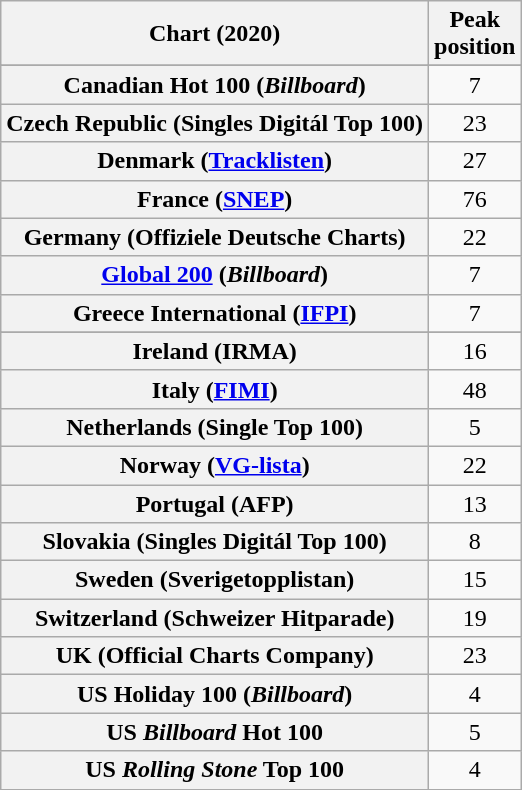<table class="wikitable sortable plainrowheaders">
<tr>
<th scope="col">Chart (2020)</th>
<th scope="col">Peak<br>position</th>
</tr>
<tr>
</tr>
<tr>
<th scope="row">Canadian Hot 100 (<em>Billboard</em>)</th>
<td style="text-align:center;">7</td>
</tr>
<tr>
<th scope="row">Czech Republic (Singles Digitál Top 100)</th>
<td style="text-align:center;">23</td>
</tr>
<tr>
<th scope="row">Denmark (<a href='#'>Tracklisten</a>)</th>
<td style="text-align:center;">27</td>
</tr>
<tr>
<th scope="row">France (<a href='#'>SNEP</a>)</th>
<td style="text-align:center;">76</td>
</tr>
<tr>
<th scope="row">Germany (Offiziele Deutsche Charts)</th>
<td style="text-align:center;">22</td>
</tr>
<tr>
<th scope="row"><a href='#'>Global 200</a> (<em>Billboard</em>)</th>
<td style="text-align:center;">7</td>
</tr>
<tr>
<th scope="row">Greece International (<a href='#'>IFPI</a>)</th>
<td style="text-align:center;">7</td>
</tr>
<tr>
</tr>
<tr>
<th scope="row">Ireland (IRMA)</th>
<td style="text-align:center;">16</td>
</tr>
<tr>
<th scope="row">Italy (<a href='#'>FIMI</a>)</th>
<td style="text-align:center;">48</td>
</tr>
<tr>
<th scope="row">Netherlands (Single Top 100)</th>
<td style="text-align:center;">5</td>
</tr>
<tr>
<th scope="row">Norway (<a href='#'>VG-lista</a>)</th>
<td style="text-align:center;">22</td>
</tr>
<tr>
<th scope="row">Portugal (AFP)</th>
<td style="text-align:center;">13</td>
</tr>
<tr>
<th scope="row">Slovakia (Singles Digitál Top 100)</th>
<td style="text-align:center;">8</td>
</tr>
<tr>
<th scope="row">Sweden (Sverigetopplistan)</th>
<td style="text-align:center;">15</td>
</tr>
<tr>
<th scope="row">Switzerland (Schweizer Hitparade)</th>
<td style="text-align:center;">19</td>
</tr>
<tr>
<th scope="row">UK (Official Charts Company)</th>
<td style="text-align:center;">23</td>
</tr>
<tr>
<th scope="row">US Holiday 100 (<em>Billboard</em>)</th>
<td style="text-align:center;">4</td>
</tr>
<tr>
<th scope="row">US <em>Billboard</em> Hot 100</th>
<td style="text-align:center;">5</td>
</tr>
<tr>
<th scope="row">US <em>Rolling Stone</em> Top 100</th>
<td style="text-align:center;">4</td>
</tr>
</table>
